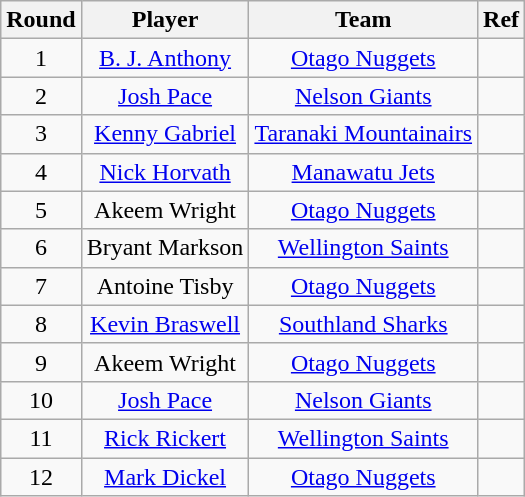<table class="wikitable" style="text-align:center">
<tr>
<th>Round</th>
<th>Player</th>
<th>Team</th>
<th>Ref</th>
</tr>
<tr>
<td>1</td>
<td><a href='#'>B. J. Anthony</a></td>
<td><a href='#'>Otago Nuggets</a></td>
<td></td>
</tr>
<tr>
<td>2</td>
<td><a href='#'>Josh Pace</a></td>
<td><a href='#'>Nelson Giants</a></td>
<td></td>
</tr>
<tr>
<td>3</td>
<td><a href='#'>Kenny Gabriel</a></td>
<td><a href='#'>Taranaki Mountainairs</a></td>
<td></td>
</tr>
<tr>
<td>4</td>
<td><a href='#'>Nick Horvath</a></td>
<td><a href='#'>Manawatu Jets</a></td>
<td></td>
</tr>
<tr>
<td>5</td>
<td>Akeem Wright</td>
<td><a href='#'>Otago Nuggets</a></td>
<td></td>
</tr>
<tr>
<td>6</td>
<td>Bryant Markson</td>
<td><a href='#'>Wellington Saints</a></td>
<td></td>
</tr>
<tr>
<td>7</td>
<td>Antoine Tisby</td>
<td><a href='#'>Otago Nuggets</a></td>
<td></td>
</tr>
<tr>
<td>8</td>
<td><a href='#'>Kevin Braswell</a></td>
<td><a href='#'>Southland Sharks</a></td>
<td></td>
</tr>
<tr>
<td>9</td>
<td>Akeem Wright</td>
<td><a href='#'>Otago Nuggets</a></td>
<td></td>
</tr>
<tr>
<td>10</td>
<td><a href='#'>Josh Pace</a></td>
<td><a href='#'>Nelson Giants</a></td>
<td></td>
</tr>
<tr>
<td>11</td>
<td><a href='#'>Rick Rickert</a></td>
<td><a href='#'>Wellington Saints</a></td>
<td></td>
</tr>
<tr>
<td>12</td>
<td><a href='#'>Mark Dickel</a></td>
<td><a href='#'>Otago Nuggets</a></td>
<td></td>
</tr>
</table>
